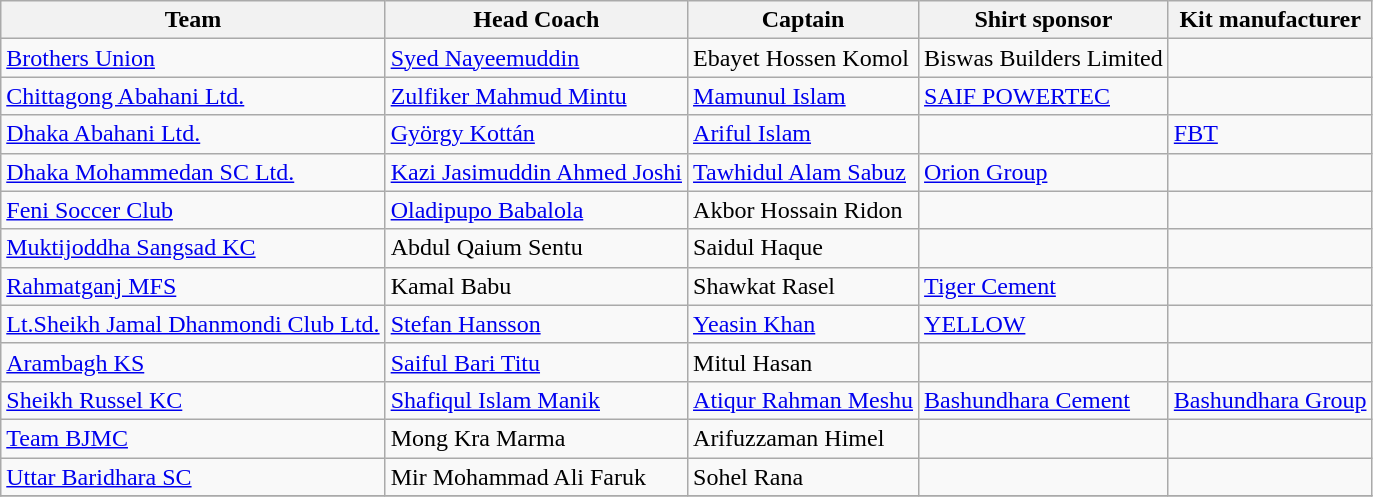<table class="wikitable">
<tr>
<th>Team</th>
<th>Head Coach</th>
<th>Captain</th>
<th>Shirt sponsor</th>
<th>Kit manufacturer</th>
</tr>
<tr>
<td><a href='#'>Brothers Union</a></td>
<td> <a href='#'>Syed Nayeemuddin</a></td>
<td> Ebayet Hossen Komol</td>
<td>Biswas Builders Limited</td>
<td></td>
</tr>
<tr>
<td><a href='#'>Chittagong Abahani Ltd.</a></td>
<td> <a href='#'>Zulfiker Mahmud Mintu</a></td>
<td> <a href='#'>Mamunul Islam</a></td>
<td><a href='#'>SAIF POWERTEC</a></td>
<td></td>
</tr>
<tr>
<td><a href='#'>Dhaka Abahani Ltd.</a></td>
<td> <a href='#'>György Kottán</a></td>
<td> <a href='#'>Ariful Islam</a></td>
<td></td>
<td><a href='#'>FBT</a></td>
</tr>
<tr>
<td><a href='#'>Dhaka Mohammedan SC Ltd.</a></td>
<td> <a href='#'>Kazi Jasimuddin Ahmed Joshi</a></td>
<td> <a href='#'>Tawhidul Alam Sabuz</a></td>
<td><a href='#'>Orion Group</a></td>
<td></td>
</tr>
<tr>
<td><a href='#'>Feni Soccer Club</a></td>
<td> <a href='#'>Oladipupo Babalola</a></td>
<td> Akbor Hossain Ridon</td>
<td></td>
<td></td>
</tr>
<tr>
<td><a href='#'>Muktijoddha Sangsad KC</a></td>
<td> Abdul Qaium Sentu</td>
<td> Saidul Haque</td>
<td></td>
<td></td>
</tr>
<tr>
<td><a href='#'>Rahmatganj MFS</a></td>
<td> Kamal Babu</td>
<td> Shawkat Rasel</td>
<td><a href='#'>Tiger Cement</a></td>
<td></td>
</tr>
<tr>
<td><a href='#'>Lt.Sheikh Jamal Dhanmondi Club Ltd.</a></td>
<td> <a href='#'>Stefan Hansson</a></td>
<td> <a href='#'>Yeasin Khan</a></td>
<td><a href='#'>YELLOW</a></td>
<td></td>
</tr>
<tr>
<td><a href='#'>Arambagh KS</a></td>
<td> <a href='#'>Saiful Bari Titu</a></td>
<td> Mitul Hasan</td>
<td></td>
<td></td>
</tr>
<tr>
<td><a href='#'>Sheikh Russel KC</a></td>
<td> <a href='#'>Shafiqul Islam Manik</a></td>
<td> <a href='#'>Atiqur Rahman Meshu</a></td>
<td><a href='#'>Bashundhara Cement</a></td>
<td><a href='#'>Bashundhara Group</a></td>
</tr>
<tr>
<td><a href='#'>Team BJMC</a></td>
<td> Mong Kra Marma</td>
<td> Arifuzzaman Himel</td>
<td></td>
<td></td>
</tr>
<tr>
<td><a href='#'>Uttar Baridhara SC</a></td>
<td> Mir Mohammad Ali Faruk</td>
<td> Sohel Rana</td>
<td></td>
<td></td>
</tr>
<tr>
</tr>
</table>
